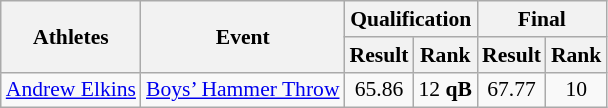<table class="wikitable" border="1" style="font-size:90%">
<tr>
<th rowspan=2>Athletes</th>
<th rowspan=2>Event</th>
<th colspan=2>Qualification</th>
<th colspan=2>Final</th>
</tr>
<tr>
<th>Result</th>
<th>Rank</th>
<th>Result</th>
<th>Rank</th>
</tr>
<tr>
<td><a href='#'>Andrew Elkins</a></td>
<td><a href='#'>Boys’ Hammer Throw</a></td>
<td align=center>65.86</td>
<td align=center>12 <strong>qB</strong></td>
<td align=center>67.77</td>
<td align=center>10</td>
</tr>
</table>
